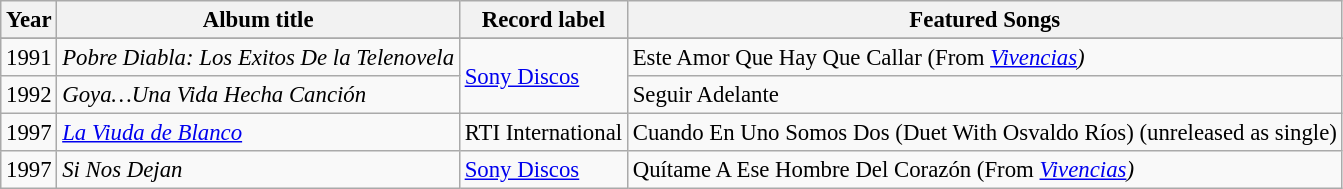<table class="wikitable" style="font-size:95%;">
<tr>
<th>Year</th>
<th>Album title</th>
<th>Record label</th>
<th>Featured Songs</th>
</tr>
<tr>
</tr>
<tr>
<td>1991</td>
<td><em>Pobre Diabla: Los Exitos De la Telenovela</em></td>
<td rowspan="2"><a href='#'>Sony Discos</a></td>
<td>Este Amor Que Hay Que Callar (From <em><a href='#'>Vivencias</a>)</em></td>
</tr>
<tr>
<td>1992</td>
<td><em>Goya…Una Vida Hecha Canción</em></td>
<td>Seguir Adelante</td>
</tr>
<tr>
<td>1997</td>
<td><em><a href='#'>La Viuda de Blanco</a></em></td>
<td RTI Music>RTI International</td>
<td>Cuando En Uno Somos Dos (Duet With Osvaldo Ríos) (unreleased as single)</td>
</tr>
<tr>
<td>1997</td>
<td><em>Si Nos Dejan</em></td>
<td><a href='#'>Sony Discos</a></td>
<td>Quítame A Ese Hombre Del Corazón (From <em><a href='#'>Vivencias</a>)</em></td>
</tr>
</table>
